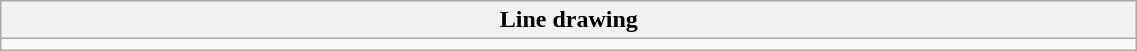<table class="wikitable collapsible collapsed" width="60%">
<tr>
<th>Line drawing</th>
</tr>
<tr>
<td></td>
</tr>
</table>
